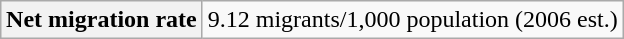<table class="wikitable" style="float:right; margin:1em;">
<tr>
<th>Net migration rate</th>
<td align="right">9.12 migrants/1,000 population (2006 est.)</td>
</tr>
</table>
